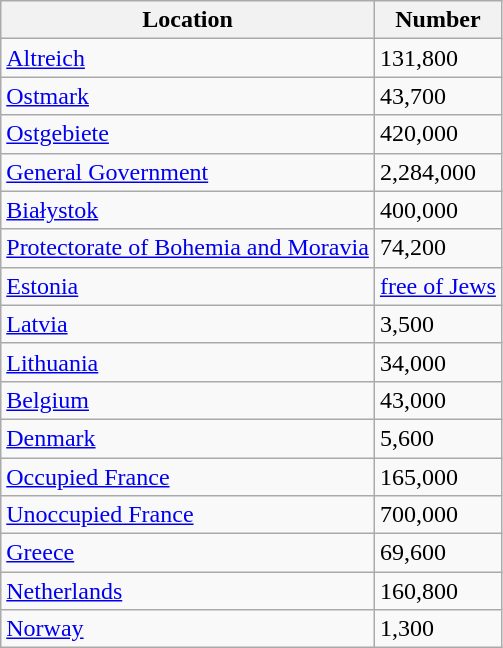<table class="wikitable">
<tr>
<th scope="col">Location</th>
<th scope="col">Number</th>
</tr>
<tr>
<td><a href='#'>Altreich</a></td>
<td>131,800</td>
</tr>
<tr>
<td><a href='#'>Ostmark</a></td>
<td>43,700</td>
</tr>
<tr>
<td><a href='#'>Ostgebiete</a></td>
<td>420,000</td>
</tr>
<tr>
<td><a href='#'>General Government</a></td>
<td>2,284,000</td>
</tr>
<tr>
<td><a href='#'>Białystok</a></td>
<td>400,000</td>
</tr>
<tr>
<td><a href='#'>Protectorate of Bohemia and Moravia</a></td>
<td>74,200</td>
</tr>
<tr>
<td><a href='#'>Estonia</a></td>
<td><a href='#'>free of Jews</a></td>
</tr>
<tr>
<td><a href='#'>Latvia</a></td>
<td>3,500</td>
</tr>
<tr>
<td><a href='#'>Lithuania</a></td>
<td>34,000</td>
</tr>
<tr>
<td><a href='#'>Belgium</a></td>
<td>43,000</td>
</tr>
<tr>
<td><a href='#'>Denmark</a></td>
<td>5,600</td>
</tr>
<tr>
<td><a href='#'>Occupied France</a></td>
<td>165,000</td>
</tr>
<tr>
<td><a href='#'>Unoccupied France</a></td>
<td>700,000</td>
</tr>
<tr>
<td><a href='#'>Greece</a></td>
<td>69,600</td>
</tr>
<tr>
<td><a href='#'>Netherlands</a></td>
<td>160,800</td>
</tr>
<tr>
<td><a href='#'>Norway</a></td>
<td>1,300</td>
</tr>
</table>
